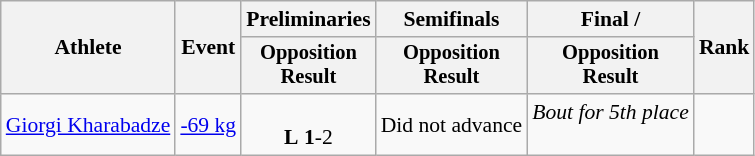<table class="wikitable" style="font-size:90%;">
<tr>
<th rowspan=2>Athlete</th>
<th rowspan=2>Event</th>
<th>Preliminaries</th>
<th>Semifinals</th>
<th>Final / </th>
<th rowspan=2>Rank</th>
</tr>
<tr style="font-size:95%">
<th>Opposition<br>Result</th>
<th>Opposition<br>Result</th>
<th>Opposition<br>Result</th>
</tr>
<tr align=center>
<td align=left><a href='#'>Giorgi Kharabadze</a></td>
<td align=left><a href='#'>-69 kg</a></td>
<td> <br> <strong>L</strong> <strong>1</strong>-2</td>
<td>Did not advance</td>
<td><em>Bout for 5th place</em><br> <br></td>
<td></td>
</tr>
</table>
